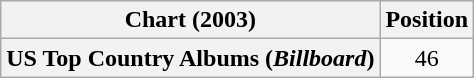<table class="wikitable plainrowheaders" style="text-align:center">
<tr>
<th scope="col">Chart (2003)</th>
<th scope="col">Position</th>
</tr>
<tr>
<th scope="row">US Top Country Albums (<em>Billboard</em>)</th>
<td>46</td>
</tr>
</table>
